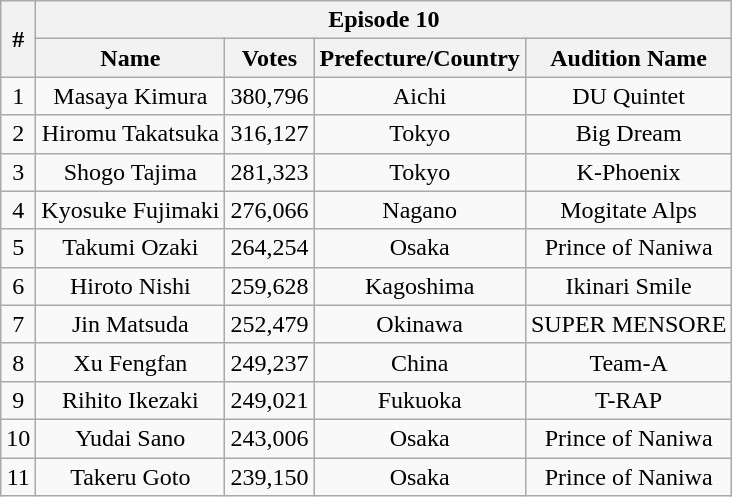<table class="wikitable sortable" style="text-align:center;">
<tr>
<th rowspan="2">#</th>
<th colspan="4">Episode 10 </th>
</tr>
<tr>
<th>Name</th>
<th>Votes</th>
<th>Prefecture/Country</th>
<th>Audition Name</th>
</tr>
<tr>
<td>1</td>
<td>Masaya Kimura</td>
<td>380,796</td>
<td>Aichi</td>
<td>DU Quintet</td>
</tr>
<tr>
<td>2</td>
<td>Hiromu Takatsuka</td>
<td>316,127</td>
<td>Tokyo</td>
<td>Big Dream</td>
</tr>
<tr>
<td>3</td>
<td>Shogo Tajima</td>
<td>281,323</td>
<td>Tokyo</td>
<td>K-Phoenix</td>
</tr>
<tr>
<td>4</td>
<td>Kyosuke Fujimaki</td>
<td>276,066</td>
<td>Nagano</td>
<td>Mogitate Alps</td>
</tr>
<tr>
<td>5</td>
<td>Takumi Ozaki</td>
<td>264,254</td>
<td>Osaka</td>
<td>Prince of Naniwa</td>
</tr>
<tr>
<td>6</td>
<td>Hiroto Nishi</td>
<td>259,628</td>
<td>Kagoshima</td>
<td>Ikinari Smile</td>
</tr>
<tr>
<td>7</td>
<td>Jin Matsuda</td>
<td>252,479</td>
<td>Okinawa</td>
<td>SUPER MENSORE</td>
</tr>
<tr>
<td>8</td>
<td>Xu Fengfan</td>
<td>249,237</td>
<td>China</td>
<td>Team-A</td>
</tr>
<tr>
<td>9</td>
<td>Rihito Ikezaki</td>
<td>249,021</td>
<td>Fukuoka</td>
<td>T-RAP</td>
</tr>
<tr>
<td>10</td>
<td>Yudai Sano</td>
<td>243,006</td>
<td>Osaka</td>
<td>Prince of Naniwa</td>
</tr>
<tr>
<td>11</td>
<td>Takeru Goto</td>
<td>239,150</td>
<td>Osaka</td>
<td>Prince of Naniwa</td>
</tr>
</table>
